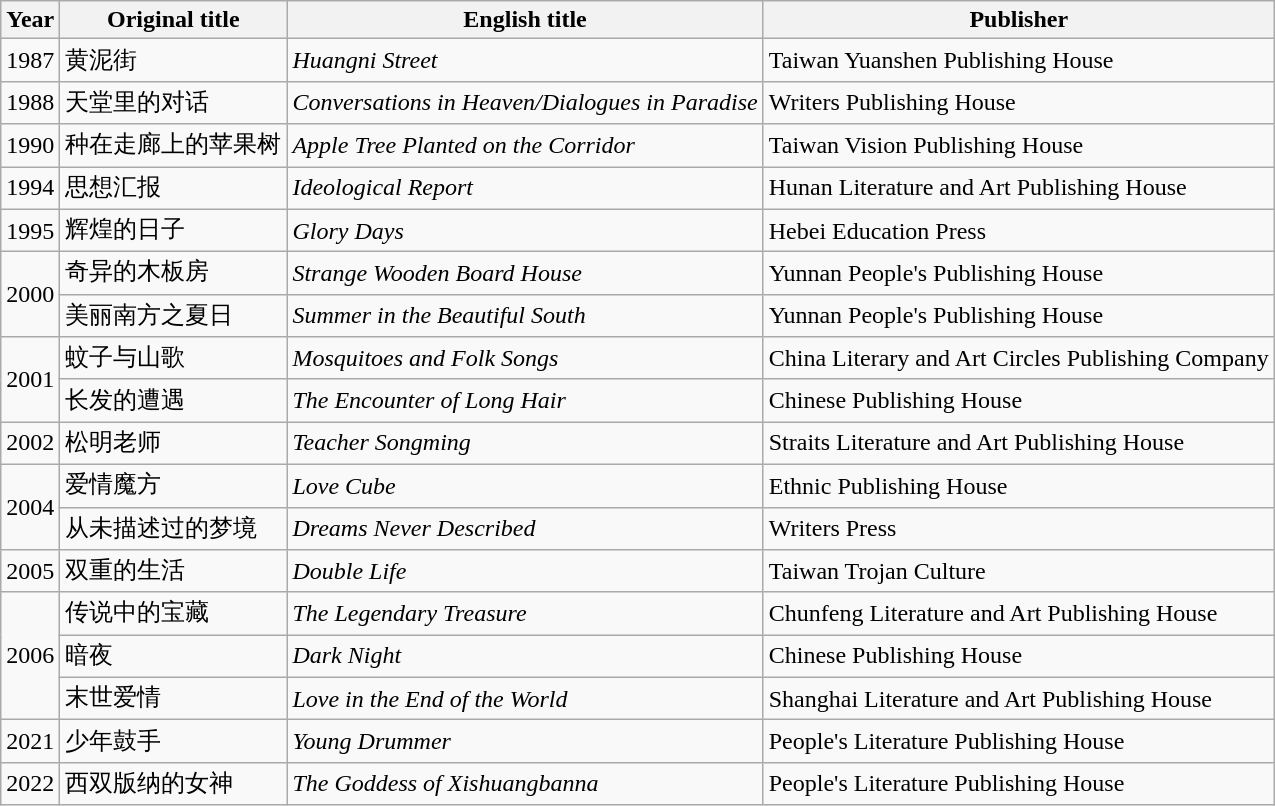<table class="wikitable">
<tr>
<th>Year</th>
<th>Original title</th>
<th>English title</th>
<th>Publisher</th>
</tr>
<tr>
<td>1987</td>
<td>黄泥街</td>
<td><em>Huangni Street</em></td>
<td>Taiwan Yuanshen Publishing House</td>
</tr>
<tr>
<td>1988</td>
<td>天堂里的对话</td>
<td><em>Conversations in Heaven/Dialogues in Paradise</em></td>
<td>Writers Publishing House</td>
</tr>
<tr>
<td>1990</td>
<td>种在走廊上的苹果树</td>
<td><em>Apple Tree Planted on the Corridor</em></td>
<td>Taiwan Vision Publishing House</td>
</tr>
<tr>
<td>1994</td>
<td>思想汇报</td>
<td><em>Ideological Report</em></td>
<td>Hunan Literature and Art Publishing House</td>
</tr>
<tr>
<td>1995</td>
<td>辉煌的日子</td>
<td><em>Glory Days</em></td>
<td>Hebei Education Press</td>
</tr>
<tr>
<td rowspan="2">2000</td>
<td>奇异的木板房</td>
<td><em>Strange Wooden Board House</em></td>
<td>Yunnan People's Publishing House</td>
</tr>
<tr>
<td>美丽南方之夏日</td>
<td><em>Summer in the Beautiful South</em></td>
<td>Yunnan People's Publishing House</td>
</tr>
<tr>
<td rowspan="2">2001</td>
<td>蚊子与山歌</td>
<td><em>Mosquitoes and Folk Songs</em></td>
<td>China Literary and Art Circles Publishing Company</td>
</tr>
<tr>
<td>长发的遭遇</td>
<td><em>The Encounter of Long Hair</em></td>
<td>Chinese Publishing House</td>
</tr>
<tr>
<td>2002</td>
<td>松明老师</td>
<td><em>Teacher Songming</em></td>
<td>Straits Literature and Art Publishing House</td>
</tr>
<tr>
<td rowspan="2">2004</td>
<td>爱情魔方</td>
<td><em>Love Cube</em></td>
<td>Ethnic Publishing House</td>
</tr>
<tr>
<td>从未描述过的梦境</td>
<td><em>Dreams Never Described</em></td>
<td>Writers Press</td>
</tr>
<tr>
<td>2005</td>
<td>双重的生活</td>
<td><em>Double Life</em></td>
<td>Taiwan Trojan Culture</td>
</tr>
<tr>
<td rowspan="3">2006</td>
<td>传说中的宝藏</td>
<td><em>The Legendary Treasure</em></td>
<td>Chunfeng Literature and Art Publishing House</td>
</tr>
<tr>
<td>暗夜</td>
<td><em>Dark Night</em></td>
<td>Chinese Publishing House</td>
</tr>
<tr>
<td>末世爱情</td>
<td><em>Love in the End of the World</em></td>
<td>Shanghai Literature and Art Publishing House</td>
</tr>
<tr>
<td>2021</td>
<td>少年鼓手</td>
<td><em>Young Drummer</em></td>
<td>People's Literature Publishing House</td>
</tr>
<tr>
<td>2022</td>
<td>西双版纳的女神</td>
<td><em>The Goddess of Xishuangbanna</em></td>
<td>People's Literature Publishing House</td>
</tr>
</table>
